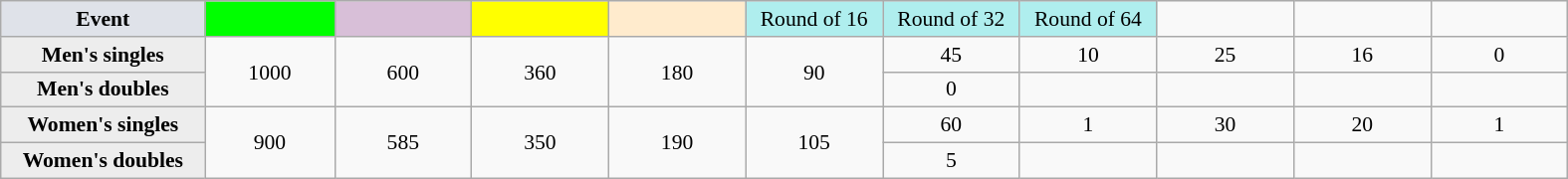<table class=wikitable style=font-size:90%;text-align:center>
<tr>
<td style="width:130px; background:#dfe2e9;"><strong>Event</strong></td>
<td style="width:80px; background:lime;"></td>
<td style="width:85px; background:thistle;"></td>
<td style="width:85px; background:#ff0;"></td>
<td style="width:85px; background:#ffebcd;"></td>
<td style="width:85px; background:#afeeee;">Round of 16</td>
<td style="width:85px; background:#afeeee;">Round of 32</td>
<td style="width:85px; background:#afeeee;">Round of 64</td>
<td width=85></td>
<td width=85></td>
<td width=85></td>
</tr>
<tr>
<th style="background:#ededed;">Men's singles</th>
<td rowspan=2>1000</td>
<td rowspan=2>600</td>
<td rowspan=2>360</td>
<td rowspan=2>180</td>
<td rowspan=2>90</td>
<td>45</td>
<td>10</td>
<td>25</td>
<td>16</td>
<td>0</td>
</tr>
<tr>
<th style="background:#ededed;">Men's doubles</th>
<td>0</td>
<td></td>
<td></td>
<td></td>
<td></td>
</tr>
<tr>
<th style="background:#ededed;">Women's singles</th>
<td rowspan=2>900</td>
<td rowspan=2>585</td>
<td rowspan=2>350</td>
<td rowspan=2>190</td>
<td rowspan=2>105</td>
<td>60</td>
<td>1</td>
<td>30</td>
<td>20</td>
<td>1</td>
</tr>
<tr>
<th style="background:#ededed;">Women's doubles</th>
<td>5</td>
<td></td>
<td></td>
<td></td>
<td></td>
</tr>
</table>
